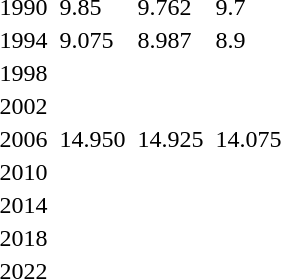<table>
<tr>
<td>1990</td>
<td></td>
<td>9.85</td>
<td></td>
<td>9.762</td>
<td></td>
<td>9.7</td>
</tr>
<tr>
<td>1994</td>
<td></td>
<td>9.075</td>
<td></td>
<td>8.987</td>
<td></td>
<td>8.9</td>
</tr>
<tr>
<td>1998</td>
<td></td>
<td></td>
<td></td>
<td></td>
<td></td>
<td></td>
</tr>
<tr>
<td>2002</td>
<td></td>
<td></td>
<td></td>
<td></td>
<td></td>
<td></td>
</tr>
<tr>
<td>2006</td>
<td></td>
<td>14.950</td>
<td></td>
<td>14.925</td>
<td></td>
<td>14.075</td>
</tr>
<tr>
<td>2010<br></td>
<td></td>
<td></td>
<td></td>
<td></td>
<td></td>
<td></td>
</tr>
<tr>
<td>2014<br></td>
<td></td>
<td></td>
<td></td>
<td></td>
<td></td>
<td></td>
</tr>
<tr>
<td>2018<br></td>
<td></td>
<td></td>
<td></td>
<td></td>
<td></td>
<td></td>
</tr>
<tr>
<td>2022<br></td>
<td></td>
<td></td>
<td></td>
<td></td>
<td></td>
<td></td>
</tr>
</table>
